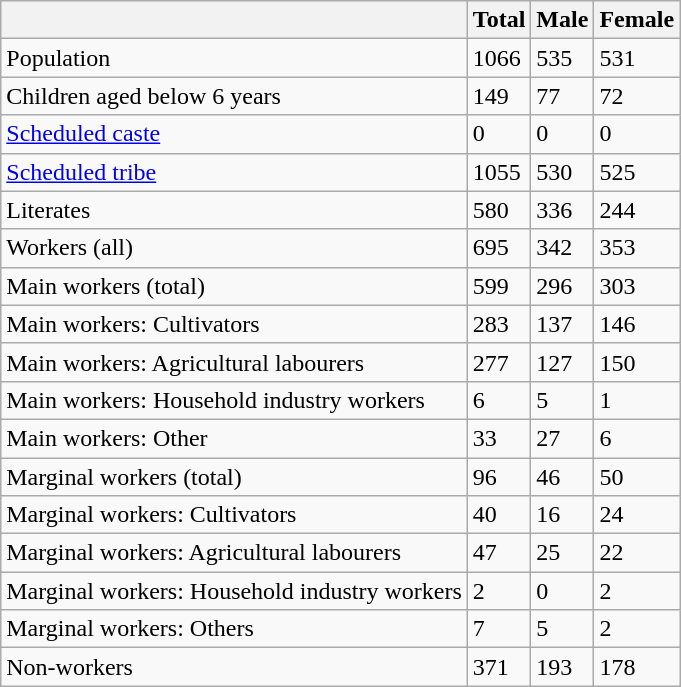<table class="wikitable sortable">
<tr>
<th></th>
<th>Total</th>
<th>Male</th>
<th>Female</th>
</tr>
<tr>
<td>Population</td>
<td>1066</td>
<td>535</td>
<td>531</td>
</tr>
<tr>
<td>Children aged below 6 years</td>
<td>149</td>
<td>77</td>
<td>72</td>
</tr>
<tr>
<td><a href='#'>Scheduled caste</a></td>
<td>0</td>
<td>0</td>
<td>0</td>
</tr>
<tr>
<td><a href='#'>Scheduled tribe</a></td>
<td>1055</td>
<td>530</td>
<td>525</td>
</tr>
<tr>
<td>Literates</td>
<td>580</td>
<td>336</td>
<td>244</td>
</tr>
<tr>
<td>Workers (all)</td>
<td>695</td>
<td>342</td>
<td>353</td>
</tr>
<tr>
<td>Main workers (total)</td>
<td>599</td>
<td>296</td>
<td>303</td>
</tr>
<tr>
<td>Main workers: Cultivators</td>
<td>283</td>
<td>137</td>
<td>146</td>
</tr>
<tr>
<td>Main workers: Agricultural labourers</td>
<td>277</td>
<td>127</td>
<td>150</td>
</tr>
<tr>
<td>Main workers: Household industry workers</td>
<td>6</td>
<td>5</td>
<td>1</td>
</tr>
<tr>
<td>Main workers: Other</td>
<td>33</td>
<td>27</td>
<td>6</td>
</tr>
<tr>
<td>Marginal workers (total)</td>
<td>96</td>
<td>46</td>
<td>50</td>
</tr>
<tr>
<td>Marginal workers: Cultivators</td>
<td>40</td>
<td>16</td>
<td>24</td>
</tr>
<tr>
<td>Marginal workers: Agricultural labourers</td>
<td>47</td>
<td>25</td>
<td>22</td>
</tr>
<tr>
<td>Marginal workers: Household industry workers</td>
<td>2</td>
<td>0</td>
<td>2</td>
</tr>
<tr>
<td>Marginal workers: Others</td>
<td>7</td>
<td>5</td>
<td>2</td>
</tr>
<tr>
<td>Non-workers</td>
<td>371</td>
<td>193</td>
<td>178</td>
</tr>
</table>
